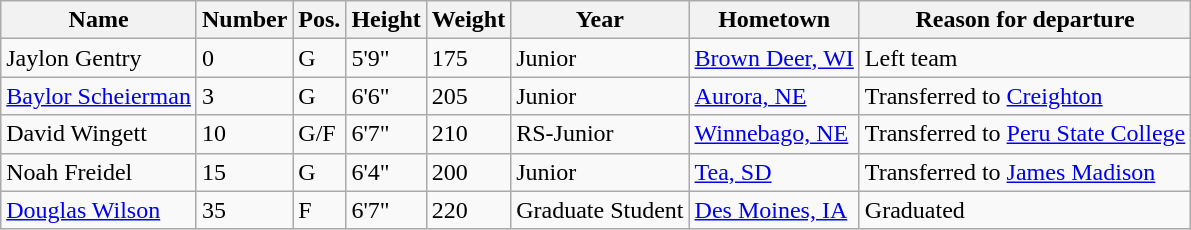<table class="wikitable sortable" border="1">
<tr>
<th>Name</th>
<th>Number</th>
<th>Pos.</th>
<th>Height</th>
<th>Weight</th>
<th>Year</th>
<th>Hometown</th>
<th class="unsortable">Reason for departure</th>
</tr>
<tr>
<td>Jaylon Gentry</td>
<td>0</td>
<td>G</td>
<td>5'9"</td>
<td>175</td>
<td>Junior</td>
<td><a href='#'>Brown Deer, WI</a></td>
<td>Left team</td>
</tr>
<tr>
<td><a href='#'>Baylor Scheierman</a></td>
<td>3</td>
<td>G</td>
<td>6'6"</td>
<td>205</td>
<td>Junior</td>
<td><a href='#'>Aurora, NE</a></td>
<td>Transferred to <a href='#'>Creighton</a></td>
</tr>
<tr>
<td>David Wingett</td>
<td>10</td>
<td>G/F</td>
<td>6'7"</td>
<td>210</td>
<td>RS-Junior</td>
<td><a href='#'>Winnebago, NE</a></td>
<td>Transferred to <a href='#'>Peru State College</a></td>
</tr>
<tr>
<td>Noah Freidel</td>
<td>15</td>
<td>G</td>
<td>6'4"</td>
<td>200</td>
<td>Junior</td>
<td><a href='#'>Tea, SD</a></td>
<td>Transferred to <a href='#'>James Madison</a></td>
</tr>
<tr>
<td><a href='#'>Douglas Wilson</a></td>
<td>35</td>
<td>F</td>
<td>6'7"</td>
<td>220</td>
<td>Graduate Student</td>
<td><a href='#'>Des Moines, IA</a></td>
<td>Graduated</td>
</tr>
</table>
